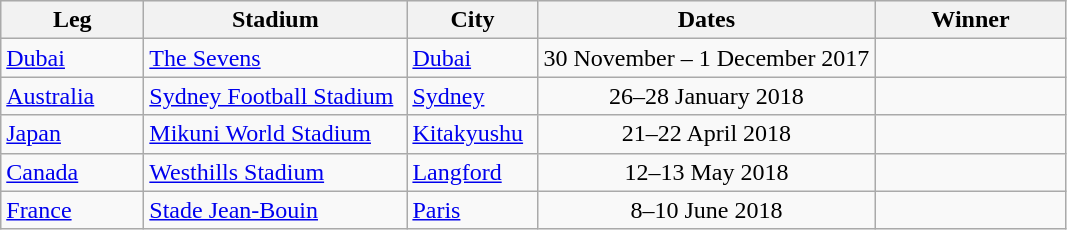<table class="wikitable sortable"  "text-align:left;">
<tr bgcolor="#efefef">
<th style="width:5.5em;">Leg</th>
<th style="width:10.5em;">Stadium</th>
<th style="width:5.0em;">City</th>
<th>Dates</th>
<th style="width:7.5em;">Winner</th>
</tr>
<tr>
<td><a href='#'>Dubai</a></td>
<td><a href='#'>The Sevens</a></td>
<td><a href='#'>Dubai</a></td>
<td align=center>30 November – 1 December 2017</td>
<td></td>
</tr>
<tr>
<td><a href='#'>Australia</a></td>
<td><a href='#'>Sydney Football Stadium</a></td>
<td><a href='#'>Sydney</a></td>
<td align=center> 26–28 January 2018</td>
<td></td>
</tr>
<tr>
<td><a href='#'>Japan</a></td>
<td><a href='#'>Mikuni World Stadium</a></td>
<td><a href='#'>Kitakyushu</a></td>
<td align=center>21–22 April 2018</td>
<td></td>
</tr>
<tr>
<td><a href='#'>Canada</a></td>
<td><a href='#'>Westhills Stadium</a></td>
<td><a href='#'>Langford</a></td>
<td align=center>12–13 May 2018</td>
<td></td>
</tr>
<tr>
<td><a href='#'>France</a></td>
<td><a href='#'>Stade Jean-Bouin</a></td>
<td><a href='#'>Paris</a></td>
<td align=center>8–10 June 2018</td>
<td></td>
</tr>
</table>
